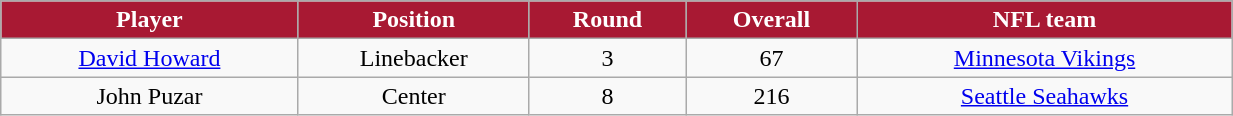<table class="wikitable" width="65%">
<tr align="center" style="background:#A81933;color:#FFFFFF;">
<td><strong>Player</strong></td>
<td><strong>Position</strong></td>
<td><strong>Round</strong></td>
<td><strong>Overall</strong></td>
<td><strong>NFL team</strong></td>
</tr>
<tr align="center" bgcolor="">
<td><a href='#'>David Howard</a></td>
<td>Linebacker</td>
<td>3</td>
<td>67</td>
<td><a href='#'>Minnesota Vikings</a></td>
</tr>
<tr align="center" bgcolor="">
<td>John Puzar</td>
<td>Center</td>
<td>8</td>
<td>216</td>
<td><a href='#'>Seattle Seahawks</a></td>
</tr>
</table>
